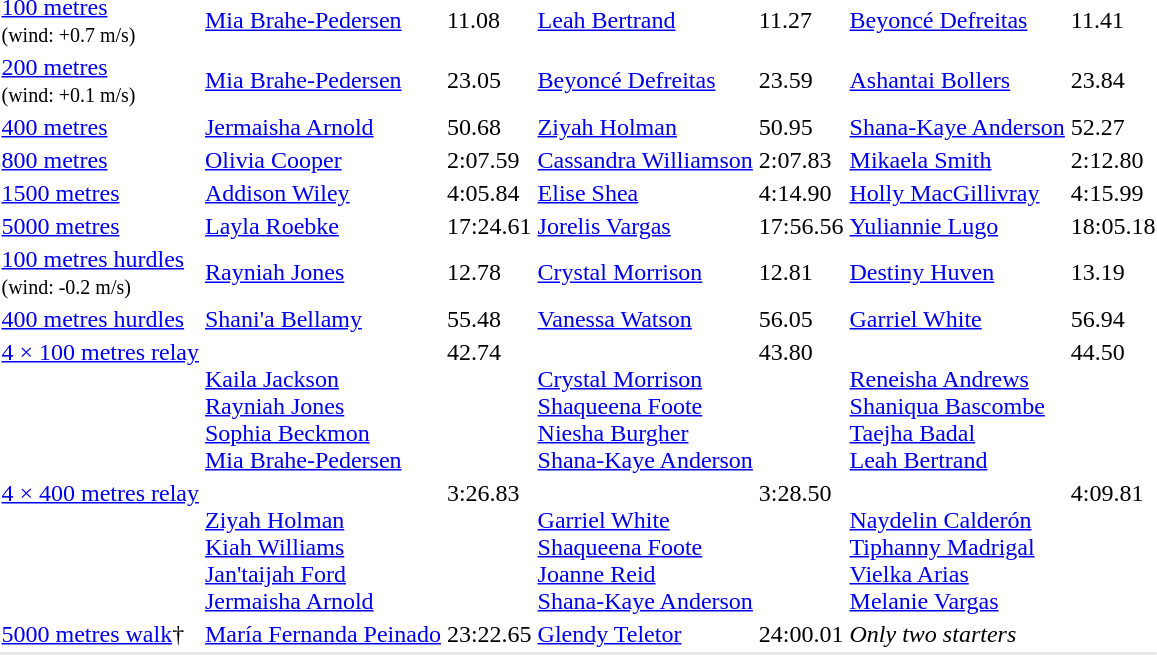<table>
<tr>
<td><a href='#'>100 metres</a><br><small>(wind: +0.7 m/s)</small></td>
<td><a href='#'>Mia Brahe-Pedersen</a><br></td>
<td>11.08 </td>
<td><a href='#'>Leah Bertrand</a><br></td>
<td>11.27</td>
<td><a href='#'>Beyoncé Defreitas</a><br></td>
<td>11.41</td>
</tr>
<tr>
<td><a href='#'>200 metres</a><br><small>(wind: +0.1 m/s)</small></td>
<td><a href='#'>Mia Brahe-Pedersen</a><br></td>
<td>23.05</td>
<td><a href='#'>Beyoncé Defreitas</a><br></td>
<td>23.59</td>
<td><a href='#'>Ashantai Bollers</a><br></td>
<td>23.84</td>
</tr>
<tr>
<td><a href='#'>400 metres</a></td>
<td><a href='#'>Jermaisha Arnold</a><br></td>
<td>50.68 </td>
<td><a href='#'>Ziyah Holman</a><br></td>
<td>50.95</td>
<td><a href='#'>Shana-Kaye Anderson</a><br></td>
<td>52.27</td>
</tr>
<tr>
<td><a href='#'>800 metres</a></td>
<td><a href='#'>Olivia Cooper</a><br></td>
<td>2:07.59</td>
<td><a href='#'>Cassandra Williamson</a><br></td>
<td>2:07.83</td>
<td><a href='#'>Mikaela Smith</a><br></td>
<td>2:12.80</td>
</tr>
<tr>
<td><a href='#'>1500 metres</a></td>
<td><a href='#'>Addison Wiley</a><br></td>
<td>4:05.84 </td>
<td><a href='#'>Elise Shea</a><br></td>
<td>4:14.90</td>
<td><a href='#'>Holly MacGillivray</a><br></td>
<td>4:15.99</td>
</tr>
<tr>
<td><a href='#'>5000 metres</a></td>
<td><a href='#'>Layla Roebke</a><br></td>
<td>17:24.61</td>
<td><a href='#'>Jorelis Vargas</a><br></td>
<td>17:56.56</td>
<td><a href='#'>Yuliannie Lugo</a><br></td>
<td>18:05.18</td>
</tr>
<tr>
<td><a href='#'>100 metres hurdles</a><br><small>(wind: -0.2 m/s)</small></td>
<td><a href='#'>Rayniah Jones</a><br></td>
<td>12.78</td>
<td><a href='#'>Crystal Morrison</a><br></td>
<td>12.81</td>
<td><a href='#'>Destiny Huven</a><br></td>
<td>13.19</td>
</tr>
<tr>
<td><a href='#'>400 metres hurdles</a></td>
<td><a href='#'>Shani'a Bellamy</a><br></td>
<td>55.48</td>
<td><a href='#'>Vanessa Watson</a><br></td>
<td>56.05</td>
<td><a href='#'>Garriel White</a><br></td>
<td>56.94</td>
</tr>
<tr valign="top">
<td><a href='#'>4 × 100 metres relay</a></td>
<td><br><a href='#'>Kaila Jackson</a><br><a href='#'>Rayniah Jones</a><br><a href='#'>Sophia Beckmon</a><br><a href='#'>Mia Brahe-Pedersen</a></td>
<td>42.74 </td>
<td><br><a href='#'>Crystal Morrison</a><br><a href='#'>Shaqueena Foote</a><br><a href='#'>Niesha Burgher</a><br><a href='#'>Shana-Kaye Anderson</a></td>
<td>43.80</td>
<td><br><a href='#'>Reneisha Andrews</a><br><a href='#'>Shaniqua Bascombe</a><br><a href='#'>Taejha Badal</a><br><a href='#'>Leah Bertrand</a></td>
<td>44.50</td>
</tr>
<tr valign="top">
<td><a href='#'>4 × 400 metres relay</a></td>
<td><br><a href='#'>Ziyah Holman</a><br><a href='#'>Kiah Williams</a><br><a href='#'>Jan'taijah Ford</a><br><a href='#'>Jermaisha Arnold</a></td>
<td>3:26.83 </td>
<td><br><a href='#'>Garriel White</a><br><a href='#'>Shaqueena Foote</a><br><a href='#'>Joanne Reid</a><br><a href='#'>Shana-Kaye Anderson</a></td>
<td>3:28.50</td>
<td><br><a href='#'>Naydelin Calderón</a><br><a href='#'>Tiphanny Madrigal</a><br><a href='#'>Vielka Arias</a><br><a href='#'>Melanie Vargas</a></td>
<td>4:09.81</td>
</tr>
<tr>
<td><a href='#'>5000 metres walk</a>†</td>
<td><a href='#'>María Fernanda Peinado</a><br></td>
<td>23:22.65</td>
<td><a href='#'>Glendy Teletor</a><br></td>
<td>24:00.01</td>
<td colspan=2><em>Only two starters</em></td>
</tr>
<tr style="background:#e8e8e8;">
<td colspan=7></td>
</tr>
</table>
